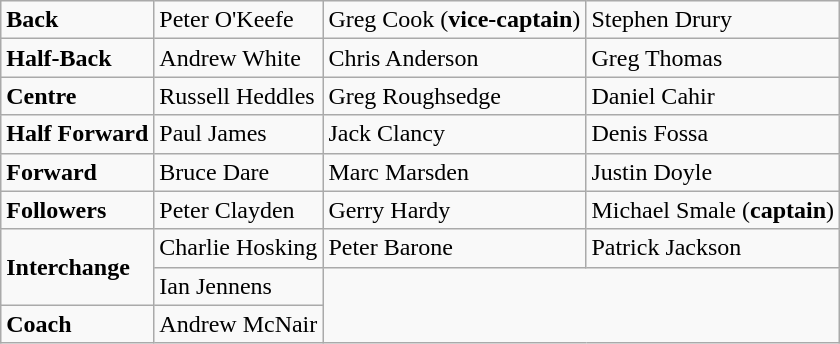<table class="wikitable">
<tr>
<td><strong>Back</strong></td>
<td>Peter O'Keefe</td>
<td>Greg Cook (<strong>vice-captain</strong>)</td>
<td>Stephen Drury</td>
</tr>
<tr>
<td><strong>Half-Back</strong></td>
<td>Andrew White</td>
<td>Chris Anderson</td>
<td>Greg Thomas</td>
</tr>
<tr>
<td><strong>Centre</strong></td>
<td>Russell Heddles</td>
<td>Greg Roughsedge</td>
<td>Daniel Cahir</td>
</tr>
<tr>
<td><strong>Half Forward</strong></td>
<td>Paul James</td>
<td>Jack Clancy</td>
<td>Denis Fossa</td>
</tr>
<tr>
<td><strong>Forward</strong></td>
<td>Bruce Dare</td>
<td>Marc Marsden</td>
<td>Justin Doyle</td>
</tr>
<tr>
<td><strong>Followers</strong></td>
<td>Peter Clayden</td>
<td>Gerry Hardy</td>
<td>Michael Smale (<strong>captain</strong>)</td>
</tr>
<tr>
<td rowspan=2><strong>Interchange</strong></td>
<td>Charlie Hosking</td>
<td>Peter Barone</td>
<td>Patrick Jackson</td>
</tr>
<tr>
<td>Ian Jennens</td>
</tr>
<tr>
<td><strong>Coach</strong></td>
<td>Andrew McNair</td>
</tr>
</table>
